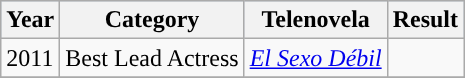<table class="wikitable">
<tr style="background:#b0c4de;">
<th>Year</th>
<th>Category</th>
<th>Telenovela</th>
<th>Result</th>
</tr>
<tr>
<td>2011</td>
<td>Best Lead Actress</td>
<td><em><a href='#'>El Sexo Débil</a></em></td>
<td></td>
</tr>
<tr>
</tr>
</table>
